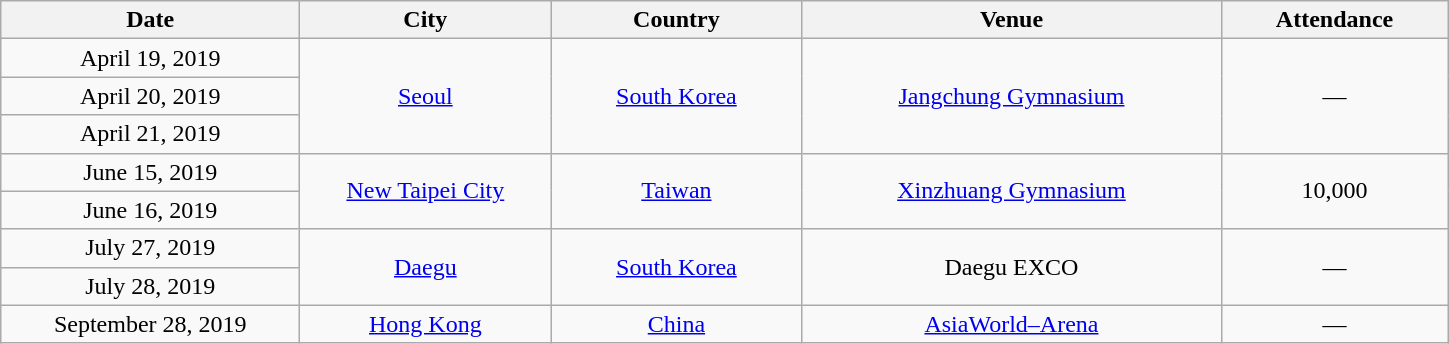<table class="wikitable" style="text-align:center;">
<tr>
<th scope="col" style="width:12em;">Date</th>
<th scope="col" style="width:10em;">City</th>
<th scope="col" style="width:10em;">Country</th>
<th scope="col" style="width:17em;">Venue</th>
<th scope="col" style="width:9em;">Attendance</th>
</tr>
<tr>
<td>April 19, 2019</td>
<td rowspan="3"><a href='#'>Seoul</a></td>
<td rowspan="3"><a href='#'>South Korea</a></td>
<td rowspan="3"><a href='#'>Jangchung Gymnasium</a></td>
<td rowspan="3">—</td>
</tr>
<tr>
<td>April 20, 2019</td>
</tr>
<tr>
<td>April 21, 2019</td>
</tr>
<tr>
<td>June 15, 2019</td>
<td rowspan="2"><a href='#'>New Taipei City</a></td>
<td rowspan="2"><a href='#'>Taiwan</a></td>
<td rowspan="2"><a href='#'>Xinzhuang Gymnasium</a></td>
<td rowspan="2">10,000</td>
</tr>
<tr>
<td>June 16, 2019</td>
</tr>
<tr>
<td>July 27, 2019</td>
<td rowspan="2"><a href='#'>Daegu</a></td>
<td rowspan="2"><a href='#'>South Korea</a></td>
<td rowspan="2">Daegu EXCO</td>
<td rowspan="2">—</td>
</tr>
<tr>
<td>July 28, 2019</td>
</tr>
<tr>
<td>September 28, 2019</td>
<td><a href='#'>Hong Kong</a></td>
<td><a href='#'>China</a></td>
<td><a href='#'>AsiaWorld–Arena</a></td>
<td>—</td>
</tr>
</table>
